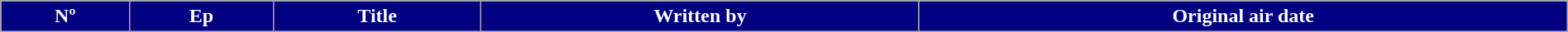<table class="wikitable plainrowheaders" style="width:100%; margin:auto;">
<tr style="color:white">
<th scope="col" style="background-color:#000080;">Nº</th>
<th scope="col" style="background-color:#000080;">Ep</th>
<th scope="col" style="background-color:#000080;">Title</th>
<th scope="col" style="background-color:#000080;">Written by</th>
<th scope="col" style="background-color:#000080;">Original air date<br>

























</th>
</tr>
</table>
